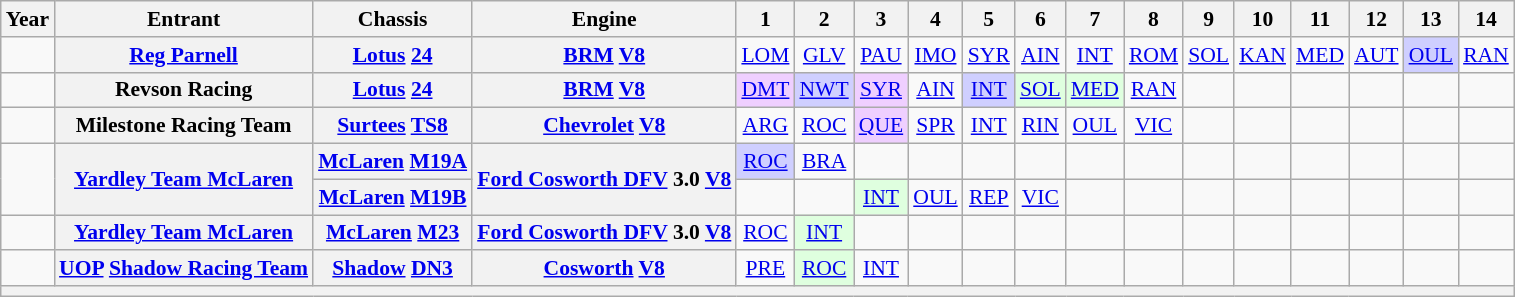<table class="wikitable" style="text-align:center; font-size:90%">
<tr>
<th>Year</th>
<th>Entrant</th>
<th>Chassis</th>
<th>Engine</th>
<th>1</th>
<th>2</th>
<th>3</th>
<th>4</th>
<th>5</th>
<th>6</th>
<th>7</th>
<th>8</th>
<th>9</th>
<th>10</th>
<th>11</th>
<th>12</th>
<th>13</th>
<th>14</th>
</tr>
<tr>
<td></td>
<th><a href='#'>Reg Parnell</a></th>
<th><a href='#'>Lotus</a> <a href='#'>24</a></th>
<th><a href='#'>BRM</a> <a href='#'>V8</a></th>
<td><a href='#'>LOM</a></td>
<td><a href='#'>GLV</a></td>
<td><a href='#'>PAU</a></td>
<td><a href='#'>IMO</a></td>
<td><a href='#'>SYR</a></td>
<td><a href='#'>AIN</a></td>
<td><a href='#'>INT</a></td>
<td><a href='#'>ROM</a></td>
<td><a href='#'>SOL</a></td>
<td><a href='#'>KAN</a></td>
<td><a href='#'>MED</a></td>
<td><a href='#'>AUT</a></td>
<td style="background:#CFCFFF;"><a href='#'>OUL</a><br></td>
<td><a href='#'>RAN</a></td>
</tr>
<tr>
<td></td>
<th>Revson Racing</th>
<th><a href='#'>Lotus</a> <a href='#'>24</a></th>
<th><a href='#'>BRM</a> <a href='#'>V8</a></th>
<td style="background:#EFCFFF;"><a href='#'>DMT</a><br></td>
<td style="background:#CFCFFF;"><a href='#'>NWT</a><br></td>
<td style="background:#EFCFFF;"><a href='#'>SYR</a><br></td>
<td><a href='#'>AIN</a><br></td>
<td style="background:#CFCFFF;"><a href='#'>INT</a><br></td>
<td style="background:#DFFFDF;"><a href='#'>SOL</a><br></td>
<td style="background:#DFFFDF;"><a href='#'>MED</a><br></td>
<td><a href='#'>RAN</a></td>
<td></td>
<td></td>
<td></td>
<td></td>
<td></td>
<td></td>
</tr>
<tr>
<td></td>
<th>Milestone Racing Team</th>
<th><a href='#'>Surtees</a> <a href='#'>TS8</a></th>
<th><a href='#'>Chevrolet</a> <a href='#'>V8</a></th>
<td><a href='#'>ARG</a></td>
<td><a href='#'>ROC</a></td>
<td style="background:#EFCFFF;"><a href='#'>QUE</a><br></td>
<td><a href='#'>SPR</a></td>
<td><a href='#'>INT</a></td>
<td><a href='#'>RIN</a></td>
<td><a href='#'>OUL</a></td>
<td><a href='#'>VIC</a></td>
<td></td>
<td></td>
<td></td>
<td></td>
<td></td>
<td></td>
</tr>
<tr>
<td rowspan="2"></td>
<th rowspan="2"><a href='#'>Yardley Team McLaren</a></th>
<th><a href='#'>McLaren</a> <a href='#'>M19A</a></th>
<th rowspan="2"><a href='#'>Ford Cosworth DFV</a> 3.0 <a href='#'>V8</a></th>
<td style="background:#CFCFFF;"><a href='#'>ROC</a><br></td>
<td><a href='#'>BRA</a></td>
<td></td>
<td></td>
<td></td>
<td></td>
<td></td>
<td></td>
<td></td>
<td></td>
<td></td>
<td></td>
<td></td>
<td></td>
</tr>
<tr>
<th><a href='#'>McLaren</a> <a href='#'>M19B</a></th>
<td></td>
<td></td>
<td style="background:#DFFFDF;"><a href='#'>INT</a><br></td>
<td><a href='#'>OUL</a></td>
<td><a href='#'>REP</a></td>
<td><a href='#'>VIC</a></td>
<td></td>
<td></td>
<td></td>
<td></td>
<td></td>
<td></td>
<td></td>
<td></td>
</tr>
<tr>
<td></td>
<th><a href='#'>Yardley Team McLaren</a></th>
<th><a href='#'>McLaren</a> <a href='#'>M23</a></th>
<th><a href='#'>Ford Cosworth DFV</a> 3.0 <a href='#'>V8</a></th>
<td><a href='#'>ROC</a></td>
<td style="background:#DFFFDF;"><a href='#'>INT</a><br></td>
<td></td>
<td></td>
<td></td>
<td></td>
<td></td>
<td></td>
<td></td>
<td></td>
<td></td>
<td></td>
<td></td>
<td></td>
</tr>
<tr>
<td></td>
<th><a href='#'>UOP</a> <a href='#'>Shadow Racing Team</a></th>
<th><a href='#'>Shadow</a> <a href='#'>DN3</a></th>
<th><a href='#'>Cosworth</a> <a href='#'>V8</a></th>
<td><a href='#'>PRE</a></td>
<td style="background:#DFFFDF;"><a href='#'>ROC</a><br></td>
<td><a href='#'>INT</a></td>
<td></td>
<td></td>
<td></td>
<td></td>
<td></td>
<td></td>
<td></td>
<td></td>
<td></td>
<td></td>
<td></td>
</tr>
<tr>
<th colspan="18"></th>
</tr>
</table>
